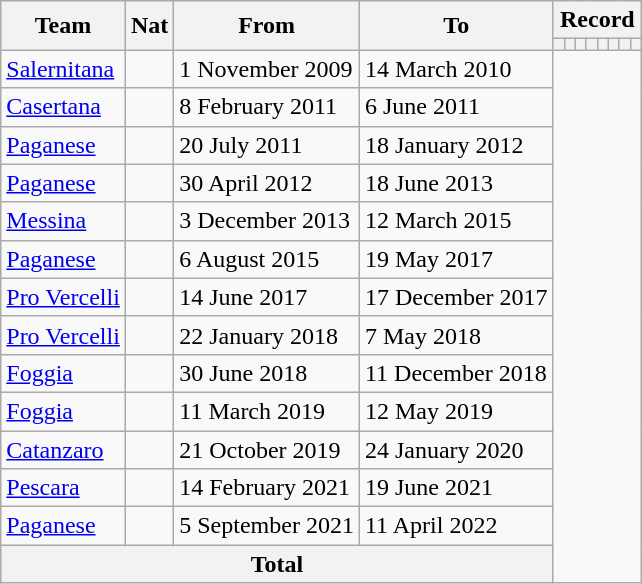<table class="wikitable" style="text-align: center">
<tr>
<th rowspan="2">Team</th>
<th rowspan="2">Nat</th>
<th rowspan="2">From</th>
<th rowspan="2">To</th>
<th colspan="8">Record</th>
</tr>
<tr>
<th></th>
<th></th>
<th></th>
<th></th>
<th></th>
<th></th>
<th></th>
<th></th>
</tr>
<tr>
<td align=left><a href='#'>Salernitana</a></td>
<td></td>
<td align=left>1 November 2009</td>
<td align=left>14 March 2010<br></td>
</tr>
<tr>
<td align=left><a href='#'>Casertana</a></td>
<td></td>
<td align=left>8 February 2011</td>
<td align=left>6 June 2011<br></td>
</tr>
<tr>
<td align=left><a href='#'>Paganese</a></td>
<td></td>
<td align=left>20 July 2011</td>
<td align=left>18 January 2012<br></td>
</tr>
<tr>
<td align=left><a href='#'>Paganese</a></td>
<td></td>
<td align=left>30 April 2012</td>
<td align=left>18 June 2013<br></td>
</tr>
<tr>
<td align=left><a href='#'>Messina</a></td>
<td></td>
<td align=left>3 December 2013</td>
<td align=left>12 March 2015<br></td>
</tr>
<tr>
<td align=left><a href='#'>Paganese</a></td>
<td></td>
<td align=left>6 August 2015</td>
<td align=left>19 May 2017<br></td>
</tr>
<tr>
<td align=left><a href='#'>Pro Vercelli</a></td>
<td></td>
<td align=left>14 June 2017</td>
<td align=left>17 December 2017<br></td>
</tr>
<tr>
<td align=left><a href='#'>Pro Vercelli</a></td>
<td></td>
<td align=left>22 January 2018</td>
<td align=left>7 May 2018<br></td>
</tr>
<tr>
<td align=left><a href='#'>Foggia</a></td>
<td></td>
<td align=left>30 June 2018</td>
<td align=left>11 December 2018<br></td>
</tr>
<tr>
<td align=left><a href='#'>Foggia</a></td>
<td></td>
<td align=left>11 March 2019</td>
<td align=left>12 May 2019<br></td>
</tr>
<tr>
<td align=left><a href='#'>Catanzaro</a></td>
<td></td>
<td align=left>21 October 2019</td>
<td align=left>24 January 2020<br></td>
</tr>
<tr>
<td align=left><a href='#'>Pescara</a></td>
<td></td>
<td align=left>14 February 2021</td>
<td align=left>19 June 2021<br></td>
</tr>
<tr>
<td align=left><a href='#'>Paganese</a></td>
<td></td>
<td align=left>5 September 2021</td>
<td align=left>11 April 2022<br></td>
</tr>
<tr>
<th colspan="4">Total<br></th>
</tr>
</table>
